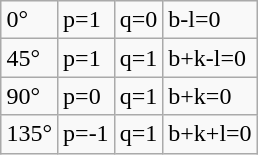<table class="wikitable" style="margin:1em auto;">
<tr>
<td>0°</td>
<td>p=1</td>
<td>q=0</td>
<td>b-l=0</td>
</tr>
<tr>
<td>45°</td>
<td>p=1</td>
<td>q=1</td>
<td>b+k-l=0</td>
</tr>
<tr>
<td>90°</td>
<td>p=0</td>
<td>q=1</td>
<td>b+k=0</td>
</tr>
<tr>
<td>135°</td>
<td>p=-1</td>
<td>q=1</td>
<td>b+k+l=0</td>
</tr>
</table>
